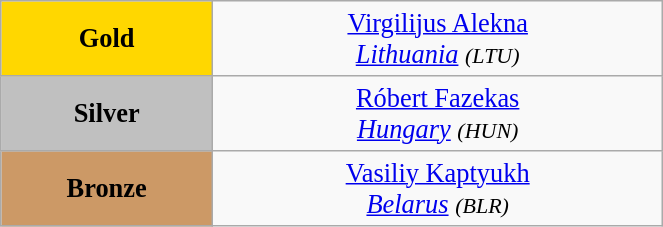<table class="wikitable" style=" text-align:center; font-size:110%;" width="35%">
<tr>
<td bgcolor="gold"><strong>Gold</strong></td>
<td> <a href='#'>Virgilijus Alekna</a><br><em><a href='#'>Lithuania</a> <small>(LTU)</small></em></td>
</tr>
<tr>
<td bgcolor="silver"><strong>Silver</strong></td>
<td> <a href='#'>Róbert Fazekas</a><br><em><a href='#'>Hungary</a> <small>(HUN)</small></em></td>
</tr>
<tr>
<td bgcolor="CC9966"><strong>Bronze</strong></td>
<td> <a href='#'>Vasiliy Kaptyukh</a><br><em><a href='#'>Belarus</a> <small>(BLR)</small></em></td>
</tr>
</table>
